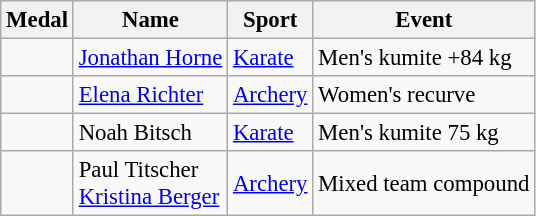<table class="wikitable sortable" style="font-size: 95%;">
<tr>
<th>Medal</th>
<th>Name</th>
<th>Sport</th>
<th>Event</th>
</tr>
<tr>
<td></td>
<td><a href='#'>Jonathan Horne</a></td>
<td><a href='#'>Karate</a></td>
<td>Men's kumite +84 kg</td>
</tr>
<tr>
<td></td>
<td><a href='#'>Elena Richter</a></td>
<td><a href='#'>Archery</a></td>
<td>Women's recurve</td>
</tr>
<tr>
<td></td>
<td>Noah Bitsch</td>
<td><a href='#'>Karate</a></td>
<td>Men's kumite 75 kg</td>
</tr>
<tr>
<td></td>
<td>Paul Titscher<br><a href='#'>Kristina Berger</a></td>
<td><a href='#'>Archery</a></td>
<td>Mixed team compound</td>
</tr>
</table>
